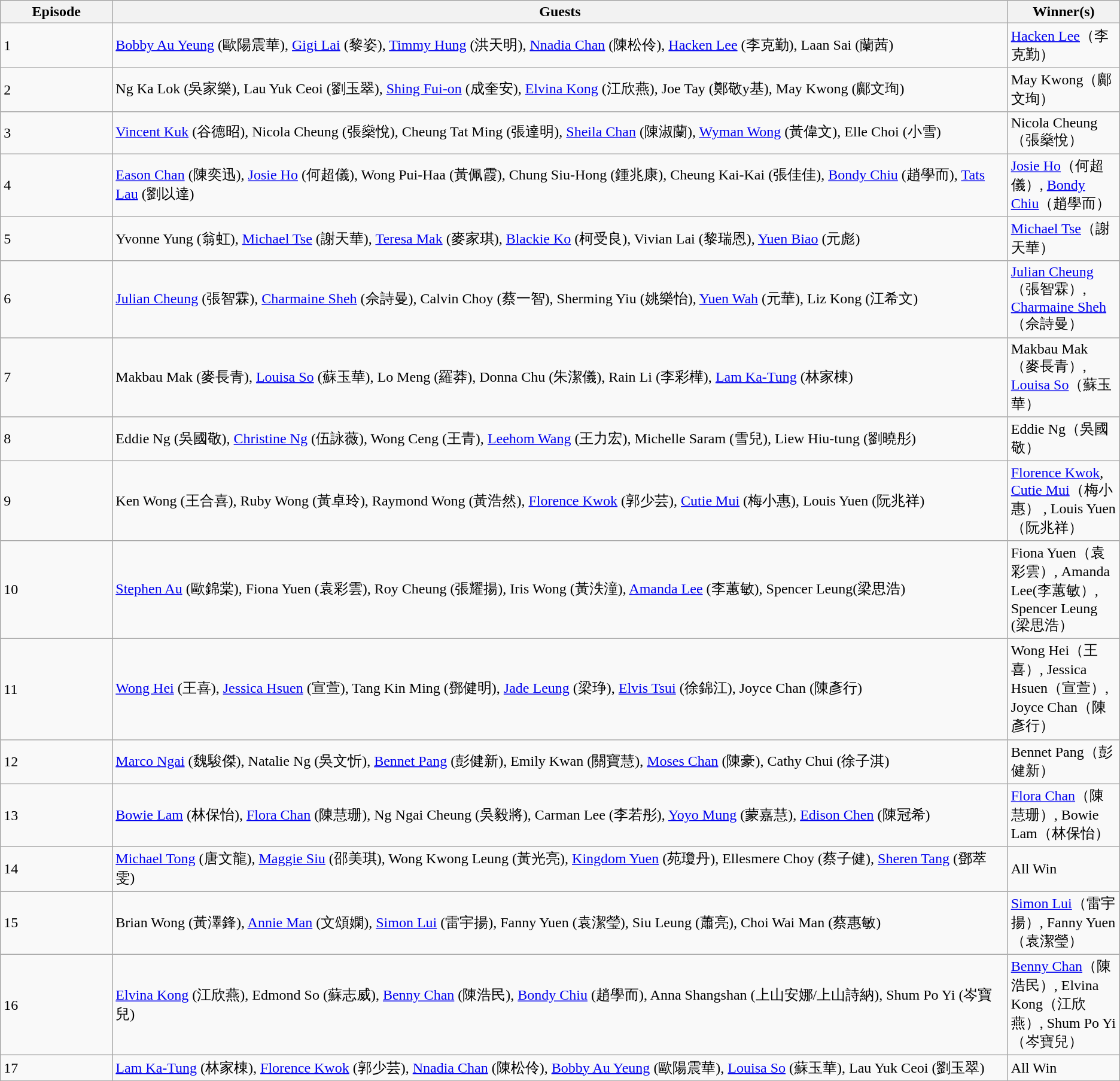<table class="wikitable">
<tr>
<th style="width:10%;">Episode</th>
<th style="width:80%;">Guests</th>
<th style="width:10%;">Winner(s)</th>
</tr>
<tr>
<td>1</td>
<td><a href='#'>Bobby Au Yeung</a> (歐陽震華), <a href='#'>Gigi Lai</a> (黎姿), <a href='#'>Timmy Hung</a> (洪天明), <a href='#'>Nnadia Chan</a> (陳松伶), <a href='#'>Hacken Lee</a> (李克勤), Laan Sai (蘭茜)</td>
<td><a href='#'>Hacken Lee</a>（李克勤）</td>
</tr>
<tr>
<td>2</td>
<td>Ng Ka Lok (吳家樂), Lau Yuk Ceoi (劉玉翠), <a href='#'>Shing Fui-on</a> (成奎安), <a href='#'>Elvina Kong</a> (江欣燕), Joe Tay (鄭敬y基), May Kwong (鄺文珣)</td>
<td>May Kwong（鄺文珣）</td>
</tr>
<tr>
<td>3</td>
<td><a href='#'>Vincent Kuk</a> (谷德昭), Nicola Cheung (張燊悅), Cheung Tat Ming (張達明), <a href='#'>Sheila Chan</a> (陳淑蘭), <a href='#'>Wyman Wong</a> (黃偉文), Elle Choi (小雪)</td>
<td>Nicola Cheung（張燊悅）</td>
</tr>
<tr>
<td>4</td>
<td><a href='#'>Eason Chan</a> (陳奕迅), <a href='#'>Josie Ho</a> (何超儀), Wong Pui-Haa (黃佩霞), Chung Siu-Hong (鍾兆康), Cheung Kai-Kai (張佳佳), <a href='#'>Bondy Chiu</a> (趙學而), <a href='#'>Tats Lau</a> (劉以達)</td>
<td><a href='#'>Josie Ho</a>（何超儀）, <a href='#'>Bondy Chiu</a>（趙學而）</td>
</tr>
<tr>
<td>5</td>
<td>Yvonne Yung (翁虹), <a href='#'>Michael Tse</a> (謝天華), <a href='#'>Teresa Mak</a> (麥家琪), <a href='#'>Blackie Ko</a> (柯受良), Vivian Lai (黎瑞恩), <a href='#'>Yuen Biao</a> (元彪)</td>
<td><a href='#'>Michael Tse</a>（謝天華）</td>
</tr>
<tr>
<td>6</td>
<td><a href='#'>Julian Cheung</a> (張智霖), <a href='#'>Charmaine Sheh</a> (佘詩曼), Calvin Choy (蔡一智), Sherming Yiu (姚樂怡), <a href='#'>Yuen Wah</a> (元華), Liz Kong (江希文)</td>
<td><a href='#'>Julian Cheung</a>（張智霖）, <a href='#'>Charmaine Sheh</a>（佘詩曼）</td>
</tr>
<tr>
<td>7</td>
<td>Makbau Mak (麥長青), <a href='#'>Louisa So</a> (蘇玉華), Lo Meng (羅莽), Donna Chu (朱潔儀), Rain Li (李彩樺), <a href='#'>Lam Ka-Tung</a> (林家棟)</td>
<td>Makbau Mak（麥長青）, <a href='#'>Louisa So</a>（蘇玉華）</td>
</tr>
<tr>
<td>8</td>
<td>Eddie Ng (吳國敬), <a href='#'>Christine Ng</a> (伍詠薇), Wong Ceng (王青), <a href='#'>Leehom Wang</a> (王力宏), Michelle Saram (雪兒), Liew Hiu-tung (劉曉彤)</td>
<td>Eddie Ng（吳國敬）</td>
</tr>
<tr>
<td>9</td>
<td>Ken Wong (王合喜), Ruby Wong (黃卓玲), Raymond Wong (黃浩然), <a href='#'>Florence Kwok</a> (郭少芸), <a href='#'>Cutie Mui</a> (梅小惠), Louis Yuen (阮兆祥)</td>
<td><a href='#'>Florence Kwok</a>,  <a href='#'>Cutie Mui</a>（梅小惠） , Louis Yuen （阮兆祥）</td>
</tr>
<tr>
<td>10</td>
<td><a href='#'>Stephen Au</a> (歐錦棠), Fiona Yuen (袁彩雲), Roy Cheung (張耀揚), Iris Wong (黃泆潼), <a href='#'>Amanda Lee</a> (李蕙敏), Spencer Leung(梁思浩)</td>
<td>Fiona Yuen（袁彩雲）, Amanda Lee(李蕙敏）, Spencer Leung (梁思浩）</td>
</tr>
<tr>
<td>11</td>
<td><a href='#'>Wong Hei</a> (王喜), <a href='#'>Jessica Hsuen</a> (宣萱), Tang Kin Ming (鄧健明), <a href='#'>Jade Leung</a> (梁琤), <a href='#'>Elvis Tsui</a> (徐錦江), Joyce Chan (陳彥行)</td>
<td>Wong Hei（王喜）, Jessica Hsuen（宣萱）, Joyce Chan（陳彥行）</td>
</tr>
<tr>
<td>12</td>
<td><a href='#'>Marco Ngai</a> (魏駿傑), Natalie Ng (吳文忻), <a href='#'>Bennet Pang</a> (彭健新), Emily Kwan (關寶慧), <a href='#'>Moses Chan</a> (陳豪), Cathy Chui (徐子淇)</td>
<td>Bennet Pang（彭健新）</td>
</tr>
<tr>
<td>13</td>
<td><a href='#'>Bowie Lam</a> (林保怡), <a href='#'>Flora Chan</a> (陳慧珊), Ng Ngai Cheung (吳毅將), Carman Lee (李若彤), <a href='#'>Yoyo Mung</a> (蒙嘉慧), <a href='#'>Edison Chen</a> (陳冠希)</td>
<td><a href='#'>Flora Chan</a>（陳慧珊）, Bowie Lam（林保怡）</td>
</tr>
<tr>
<td>14</td>
<td><a href='#'>Michael Tong</a> (唐文龍), <a href='#'>Maggie Siu</a> (邵美琪), Wong Kwong Leung (黃光亮), <a href='#'>Kingdom Yuen</a> (苑瓊丹), Ellesmere Choy (蔡子健), <a href='#'>Sheren Tang</a> (鄧萃雯)</td>
<td>All Win</td>
</tr>
<tr>
<td>15</td>
<td>Brian Wong (黃澤鋒), <a href='#'>Annie Man</a> (文頌嫻), <a href='#'>Simon Lui</a> (雷宇揚), Fanny Yuen (袁潔瑩), Siu Leung (蕭亮), Choi Wai Man (蔡惠敏)</td>
<td><a href='#'>Simon Lui</a>（雷宇揚）, Fanny Yuen（袁潔瑩）</td>
</tr>
<tr>
<td>16</td>
<td><a href='#'>Elvina Kong</a> (江欣燕), Edmond So (蘇志威), <a href='#'>Benny Chan</a> (陳浩民), <a href='#'>Bondy Chiu</a> (趙學而), Anna Shangshan (上山安娜/上山詩納), Shum Po Yi (岑寶兒)</td>
<td><a href='#'>Benny Chan</a>（陳浩民）, Elvina Kong（江欣燕）, Shum Po Yi（岑寶兒）</td>
</tr>
<tr>
<td>17</td>
<td><a href='#'>Lam Ka-Tung</a> (林家棟), <a href='#'>Florence Kwok</a> (郭少芸), <a href='#'>Nnadia Chan</a> (陳松伶), <a href='#'>Bobby Au Yeung</a> (歐陽震華), <a href='#'>Louisa So</a> (蘇玉華), Lau Yuk Ceoi (劉玉翠)</td>
<td>All Win</td>
</tr>
</table>
